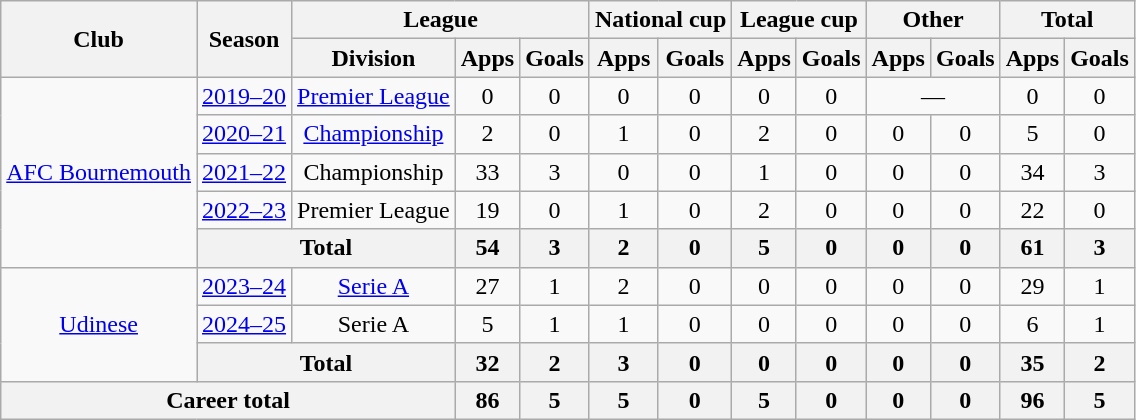<table class="wikitable" style="text-align:center">
<tr>
<th rowspan="2">Club</th>
<th rowspan="2">Season</th>
<th colspan="3">League</th>
<th colspan="2">National cup</th>
<th colspan="2">League cup</th>
<th colspan="2">Other</th>
<th colspan="2">Total</th>
</tr>
<tr>
<th>Division</th>
<th>Apps</th>
<th>Goals</th>
<th>Apps</th>
<th>Goals</th>
<th>Apps</th>
<th>Goals</th>
<th>Apps</th>
<th>Goals</th>
<th>Apps</th>
<th>Goals</th>
</tr>
<tr>
<td rowspan="5"><a href='#'>AFC Bournemouth</a></td>
<td><a href='#'>2019–20</a></td>
<td><a href='#'>Premier League</a></td>
<td>0</td>
<td>0</td>
<td>0</td>
<td>0</td>
<td>0</td>
<td>0</td>
<td colspan="2">—</td>
<td>0</td>
<td>0</td>
</tr>
<tr>
<td><a href='#'>2020–21</a></td>
<td><a href='#'>Championship</a></td>
<td>2</td>
<td>0</td>
<td>1</td>
<td>0</td>
<td>2</td>
<td>0</td>
<td>0</td>
<td>0</td>
<td>5</td>
<td>0</td>
</tr>
<tr>
<td><a href='#'>2021–22</a></td>
<td>Championship</td>
<td>33</td>
<td>3</td>
<td>0</td>
<td>0</td>
<td>1</td>
<td>0</td>
<td>0</td>
<td>0</td>
<td>34</td>
<td>3</td>
</tr>
<tr>
<td><a href='#'>2022–23</a></td>
<td>Premier League</td>
<td>19</td>
<td>0</td>
<td>1</td>
<td>0</td>
<td>2</td>
<td>0</td>
<td>0</td>
<td>0</td>
<td>22</td>
<td>0</td>
</tr>
<tr>
<th colspan="2">Total</th>
<th>54</th>
<th>3</th>
<th>2</th>
<th>0</th>
<th>5</th>
<th>0</th>
<th>0</th>
<th>0</th>
<th>61</th>
<th>3</th>
</tr>
<tr>
<td rowspan="3"><a href='#'>Udinese</a></td>
<td><a href='#'>2023–24</a></td>
<td><a href='#'>Serie A</a></td>
<td>27</td>
<td>1</td>
<td>2</td>
<td>0</td>
<td>0</td>
<td>0</td>
<td>0</td>
<td>0</td>
<td>29</td>
<td>1</td>
</tr>
<tr>
<td><a href='#'>2024–25</a></td>
<td>Serie A</td>
<td>5</td>
<td>1</td>
<td>1</td>
<td>0</td>
<td>0</td>
<td>0</td>
<td>0</td>
<td>0</td>
<td>6</td>
<td>1</td>
</tr>
<tr>
<th colspan="2">Total</th>
<th>32</th>
<th>2</th>
<th>3</th>
<th>0</th>
<th>0</th>
<th>0</th>
<th>0</th>
<th>0</th>
<th>35</th>
<th>2</th>
</tr>
<tr>
<th colspan="3">Career total</th>
<th>86</th>
<th>5</th>
<th>5</th>
<th>0</th>
<th>5</th>
<th>0</th>
<th>0</th>
<th>0</th>
<th>96</th>
<th>5</th>
</tr>
</table>
